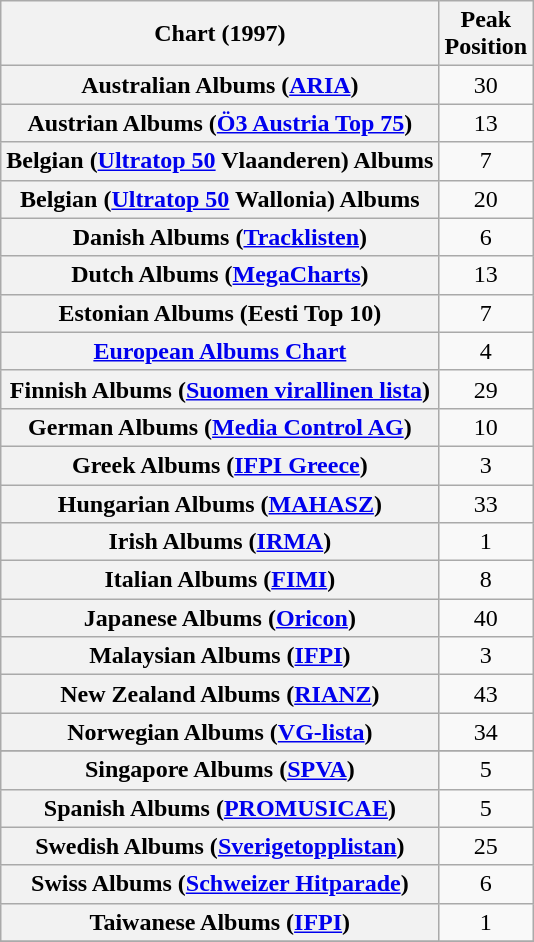<table class="wikitable sortable plainrowheaders">
<tr>
<th scope="col">Chart (1997)</th>
<th scope="col">Peak<br>Position</th>
</tr>
<tr>
<th scope="row">Australian Albums (<a href='#'>ARIA</a>)</th>
<td align="center">30</td>
</tr>
<tr>
<th scope="row">Austrian Albums (<a href='#'>Ö3 Austria Top 75</a>)</th>
<td align="center">13</td>
</tr>
<tr>
<th scope="row">Belgian (<a href='#'>Ultratop 50</a> Vlaanderen) Albums</th>
<td align="center">7</td>
</tr>
<tr>
<th scope="row">Belgian (<a href='#'>Ultratop 50</a> Wallonia) Albums</th>
<td align="center">20</td>
</tr>
<tr>
<th scope="row">Danish Albums (<a href='#'>Tracklisten</a>)</th>
<td align="center">6</td>
</tr>
<tr>
<th scope="row">Dutch Albums (<a href='#'>MegaCharts</a>)</th>
<td align="center">13</td>
</tr>
<tr>
<th scope="row">Estonian Albums (Eesti Top 10)</th>
<td align="center">7</td>
</tr>
<tr>
<th scope="row"><a href='#'>European Albums Chart</a></th>
<td align="center">4</td>
</tr>
<tr>
<th scope="row">Finnish Albums (<a href='#'>Suomen virallinen lista</a>)</th>
<td align="center">29</td>
</tr>
<tr>
<th scope="row">German Albums (<a href='#'>Media Control AG</a>)</th>
<td align="center">10</td>
</tr>
<tr>
<th scope="row">Greek Albums (<a href='#'>IFPI Greece</a>)</th>
<td style="text-align:center;">3</td>
</tr>
<tr>
<th scope="row">Hungarian Albums (<a href='#'>MAHASZ</a>)</th>
<td align="center">33</td>
</tr>
<tr>
<th scope="row">Irish Albums (<a href='#'>IRMA</a>)</th>
<td align="center">1</td>
</tr>
<tr>
<th scope="row">Italian Albums (<a href='#'>FIMI</a>)</th>
<td align="center">8</td>
</tr>
<tr>
<th scope="row">Japanese Albums (<a href='#'>Oricon</a>)</th>
<td align="center">40</td>
</tr>
<tr>
<th scope="row">Malaysian Albums (<a href='#'>IFPI</a>)</th>
<td align="center">3</td>
</tr>
<tr>
<th scope="row">New Zealand Albums (<a href='#'>RIANZ</a>)</th>
<td align="center">43</td>
</tr>
<tr>
<th scope="row">Norwegian Albums (<a href='#'>VG-lista</a>)</th>
<td align="center">34</td>
</tr>
<tr>
</tr>
<tr>
<th scope="row">Singapore Albums (<a href='#'>SPVA</a>)</th>
<td align="center">5</td>
</tr>
<tr>
<th scope="row">Spanish Albums (<a href='#'>PROMUSICAE</a>)</th>
<td align="center">5</td>
</tr>
<tr>
<th scope="row">Swedish Albums (<a href='#'>Sverigetopplistan</a>)</th>
<td align="center">25</td>
</tr>
<tr>
<th scope="row">Swiss Albums (<a href='#'>Schweizer Hitparade</a>)</th>
<td align="center">6</td>
</tr>
<tr>
<th scope="row">Taiwanese Albums (<a href='#'>IFPI</a>)</th>
<td align="center">1</td>
</tr>
<tr>
</tr>
</table>
